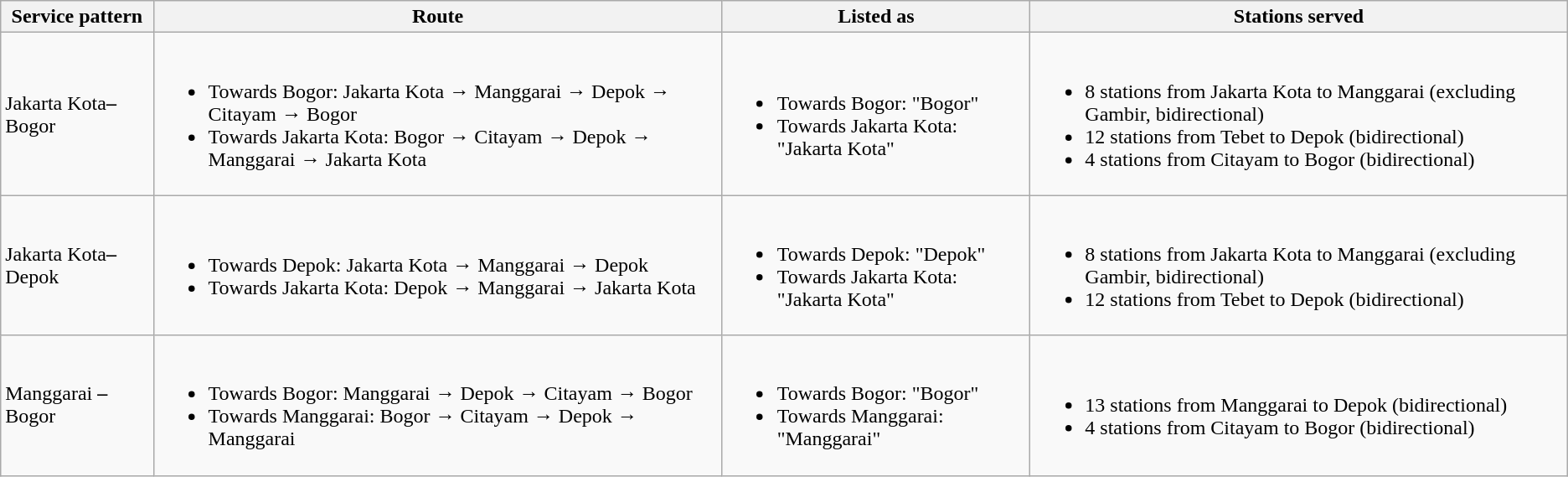<table class="wikitable">
<tr>
<th>Service pattern</th>
<th>Route</th>
<th>Listed as</th>
<th>Stations served</th>
</tr>
<tr>
<td>Jakarta Kota<strong>–</strong>Bogor</td>
<td><br><ul><li>Towards Bogor: Jakarta Kota → Manggarai → Depok → Citayam → Bogor</li><li>Towards Jakarta Kota: Bogor → Citayam → Depok → Manggarai → Jakarta Kota</li></ul></td>
<td><br><ul><li>Towards Bogor: "Bogor"</li><li>Towards Jakarta Kota: "Jakarta Kota"</li></ul></td>
<td><br><ul><li>8 stations from Jakarta Kota to Manggarai (excluding Gambir, bidirectional)</li><li>12 stations from Tebet to Depok (bidirectional)</li><li>4 stations from Citayam to Bogor (bidirectional)</li></ul></td>
</tr>
<tr>
<td>Jakarta Kota<strong>–</strong>Depok</td>
<td><br><ul><li>Towards Depok: Jakarta Kota → Manggarai → Depok</li><li>Towards Jakarta Kota: Depok → Manggarai → Jakarta Kota</li></ul></td>
<td><br><ul><li>Towards Depok: "Depok"</li><li>Towards Jakarta Kota: "Jakarta Kota"</li></ul></td>
<td><br><ul><li>8 stations from Jakarta Kota to Manggarai (excluding Gambir, bidirectional)</li><li>12 stations from Tebet to Depok (bidirectional)</li></ul></td>
</tr>
<tr>
<td>Manggarai <strong>–</strong>Bogor</td>
<td><br><ul><li>Towards Bogor: Manggarai → Depok → Citayam → Bogor</li><li>Towards Manggarai: Bogor → Citayam → Depok → Manggarai</li></ul></td>
<td><br><ul><li>Towards Bogor: "Bogor"</li><li>Towards Manggarai: "Manggarai"</li></ul></td>
<td><br><ul><li>13 stations from Manggarai to Depok (bidirectional)</li><li>4 stations from Citayam to Bogor (bidirectional)</li></ul></td>
</tr>
</table>
